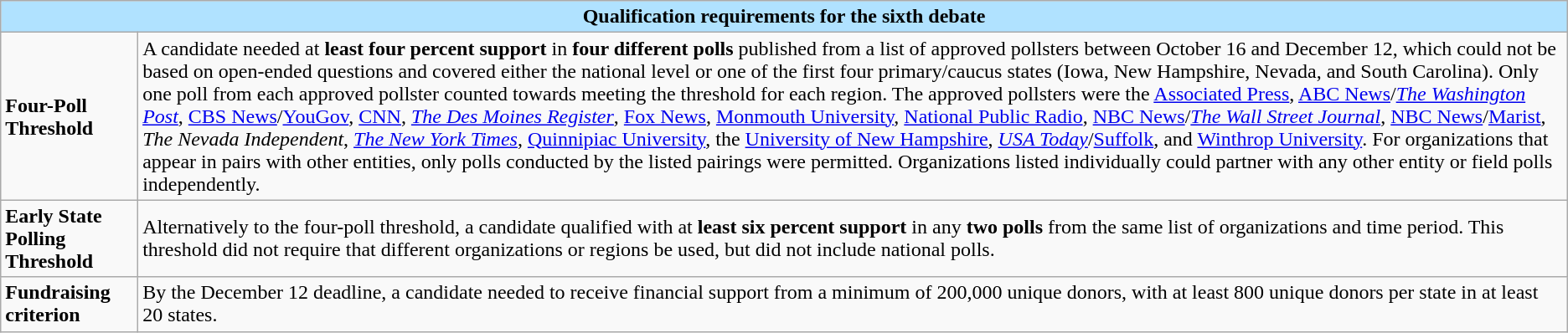<table class="wikitable collapsible collapsed";">
<tr>
<th colspan="2" style="color:black; vertical-align:top; text-align:center; background-color:#B0E2FF;" class="table-no">Qualification requirements for the sixth debate</th>
</tr>
<tr>
<td><strong>Four-Poll Threshold</strong></td>
<td>A candidate needed at <strong>least four percent support</strong> in <strong>four different polls</strong> published from a list of approved pollsters between October 16 and December 12, which could not be based on open-ended questions and covered either the national level or one of the first four primary/caucus states (Iowa, New Hampshire, Nevada, and South Carolina). Only one poll from each approved pollster counted towards meeting the threshold for each region. The approved pollsters were the <a href='#'>Associated Press</a>, <a href='#'>ABC News</a>/<em><a href='#'>The Washington Post</a></em>, <a href='#'>CBS News</a>/<a href='#'>YouGov</a>, <a href='#'>CNN</a>, <em><a href='#'>The Des Moines Register</a></em>, <a href='#'>Fox News</a>, <a href='#'>Monmouth University</a>, <a href='#'>National Public Radio</a>, <a href='#'>NBC News</a>/<em><a href='#'>The Wall Street Journal</a></em>, <a href='#'>NBC News</a>/<a href='#'>Marist</a>, <em>The Nevada Independent</em>, <em><a href='#'>The New York Times</a></em>, <a href='#'>Quinnipiac University</a>, the <a href='#'>University of New Hampshire</a>, <em><a href='#'>USA Today</a></em>/<a href='#'>Suffolk</a>, and <a href='#'>Winthrop University</a>. For organizations that appear in pairs with other entities, only polls conducted by the listed pairings were permitted.  Organizations listed individually could partner with any other entity or field polls independently.</td>
</tr>
<tr>
<td><strong>Early State Polling Threshold</strong></td>
<td>Alternatively to the four-poll threshold, a candidate qualified with at <strong>least six percent support</strong> in any <strong>two polls</strong> from the same list of organizations and time period.  This threshold did not require that different organizations or regions be used, but did not include national polls.</td>
</tr>
<tr>
<td><strong>Fundraising criterion</strong></td>
<td>By the December 12 deadline, a candidate needed to receive financial support from a minimum of 200,000 unique donors, with at least 800 unique donors per state in at least 20 states.</td>
</tr>
</table>
